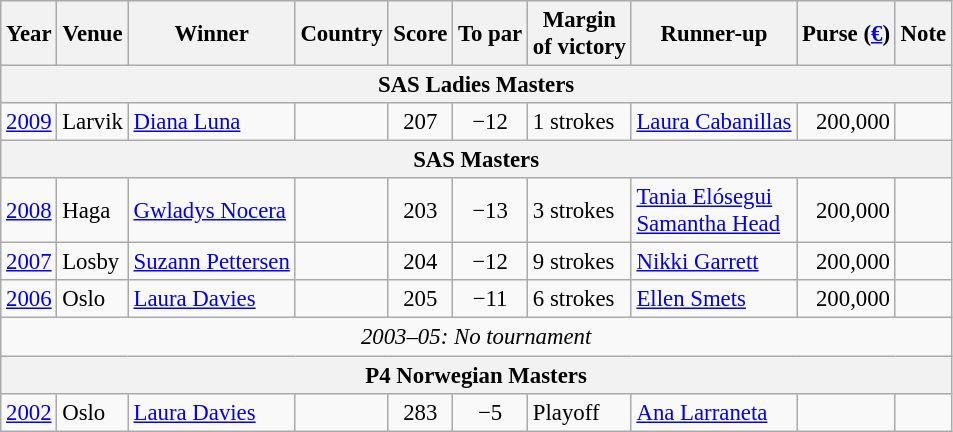<table class=wikitable style="font-size:95%">
<tr>
<th>Year</th>
<th>Venue</th>
<th>Winner</th>
<th>Country</th>
<th>Score</th>
<th>To par</th>
<th>Margin<br>of victory</th>
<th>Runner-up</th>
<th>Purse (<a href='#'>€</a>)</th>
<th>Note</th>
</tr>
<tr>
<th colspan=10>SAS Ladies Masters</th>
</tr>
<tr>
<td><a href='#'>2009</a></td>
<td>Larvik</td>
<td><a href='#'>Diana Luna</a></td>
<td></td>
<td align=center>207</td>
<td align=center>−12</td>
<td>1 strokes</td>
<td> <a href='#'>Laura Cabanillas</a></td>
<td align=right>200,000</td>
<td></td>
</tr>
<tr>
<th colspan=10>SAS Masters</th>
</tr>
<tr>
<td><a href='#'>2008</a></td>
<td>Haga</td>
<td><a href='#'>Gwladys Nocera</a></td>
<td></td>
<td align=center>203</td>
<td align=center>−13</td>
<td>3 strokes</td>
<td> <a href='#'>Tania Elósegui</a><br> <a href='#'>Samantha Head</a></td>
<td align=right>200,000</td>
<td></td>
</tr>
<tr>
<td><a href='#'>2007</a></td>
<td>Losby</td>
<td><a href='#'>Suzann Pettersen</a></td>
<td></td>
<td align=center>204</td>
<td align=center>−12</td>
<td>9 strokes</td>
<td> <a href='#'>Nikki Garrett</a></td>
<td align=right>200,000</td>
<td></td>
</tr>
<tr>
<td><a href='#'>2006</a></td>
<td>Oslo</td>
<td><a href='#'>Laura Davies</a></td>
<td></td>
<td align=center>205</td>
<td align=center>−11</td>
<td>6 strokes</td>
<td> <a href='#'>Ellen Smets</a></td>
<td align=right>200,000</td>
<td></td>
</tr>
<tr>
<td colspan=10 align=center><em>2003–05: No tournament</em></td>
</tr>
<tr>
<th colspan=10>P4 Norwegian Masters</th>
</tr>
<tr>
<td><a href='#'>2002</a></td>
<td>Oslo</td>
<td><a href='#'>Laura Davies</a></td>
<td></td>
<td align=center>283</td>
<td align=center>−5</td>
<td>Playoff</td>
<td> <a href='#'>Ana Larraneta</a></td>
<td></td>
<td></td>
</tr>
</table>
